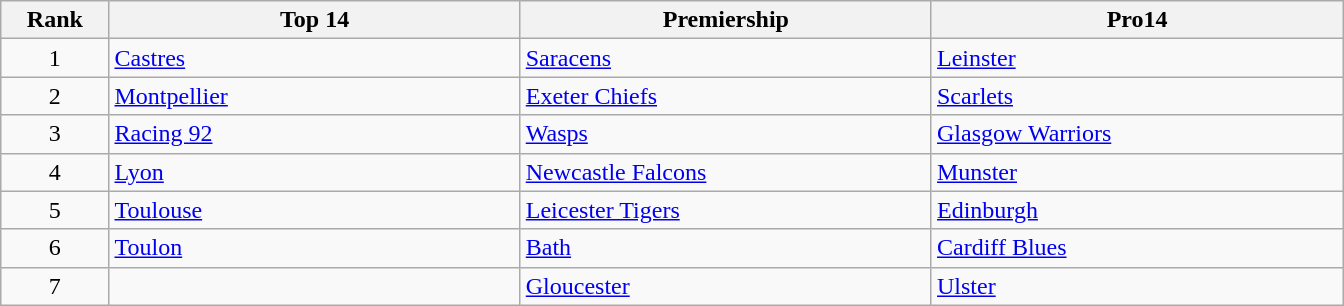<table class="wikitable">
<tr>
<th width=5%>Rank</th>
<th width=19%>Top 14</th>
<th width=19%>Premiership</th>
<th width=19%>Pro14</th>
</tr>
<tr>
<td align=center>1</td>
<td> <a href='#'>Castres</a></td>
<td> <a href='#'>Saracens</a></td>
<td> <a href='#'>Leinster</a></td>
</tr>
<tr>
<td align=center>2</td>
<td> <a href='#'>Montpellier</a></td>
<td> <a href='#'>Exeter Chiefs</a></td>
<td> <a href='#'>Scarlets</a></td>
</tr>
<tr>
<td align=center>3</td>
<td> <a href='#'>Racing 92</a></td>
<td> <a href='#'>Wasps</a></td>
<td> <a href='#'>Glasgow Warriors</a></td>
</tr>
<tr>
<td align=center>4</td>
<td> <a href='#'>Lyon</a></td>
<td> <a href='#'>Newcastle Falcons</a></td>
<td> <a href='#'>Munster</a></td>
</tr>
<tr>
<td align=center>5</td>
<td> <a href='#'>Toulouse</a></td>
<td> <a href='#'>Leicester Tigers</a></td>
<td> <a href='#'>Edinburgh</a></td>
</tr>
<tr>
<td align=center>6</td>
<td> <a href='#'>Toulon</a></td>
<td> <a href='#'>Bath</a></td>
<td> <a href='#'>Cardiff Blues</a></td>
</tr>
<tr>
<td align=center>7</td>
<td></td>
<td> <a href='#'>Gloucester</a></td>
<td> <a href='#'>Ulster</a></td>
</tr>
</table>
